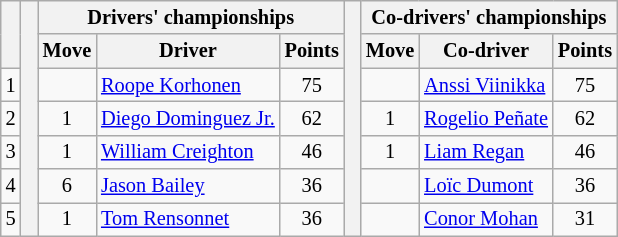<table class="wikitable" style="font-size:85%;">
<tr>
<th rowspan="2"></th>
<th rowspan="7" style="width:5px;"></th>
<th colspan="3">Drivers' championships</th>
<th rowspan="7" style="width:5px;"></th>
<th colspan="3" nowrap>Co-drivers' championships</th>
</tr>
<tr>
<th>Move</th>
<th>Driver</th>
<th>Points</th>
<th>Move</th>
<th>Co-driver</th>
<th>Points</th>
</tr>
<tr>
<td align="center">1</td>
<td align="center"></td>
<td><a href='#'>Roope Korhonen</a></td>
<td align="center">75</td>
<td align="center"></td>
<td><a href='#'>Anssi Viinikka</a></td>
<td align="center">75</td>
</tr>
<tr>
<td align="center">2</td>
<td align="center"> 1</td>
<td><a href='#'>Diego Dominguez Jr.</a></td>
<td align="center">62</td>
<td align="center"> 1</td>
<td><a href='#'>Rogelio Peñate</a></td>
<td align="center">62</td>
</tr>
<tr>
<td align="center">3</td>
<td align="center"> 1</td>
<td><a href='#'>William Creighton</a></td>
<td align="center">46</td>
<td align="center"> 1</td>
<td><a href='#'>Liam Regan</a></td>
<td align="center">46</td>
</tr>
<tr>
<td align="center">4</td>
<td align="center"> 6</td>
<td><a href='#'>Jason Bailey</a></td>
<td align="center">36</td>
<td align="center"></td>
<td><a href='#'>Loïc Dumont</a></td>
<td align="center">36</td>
</tr>
<tr>
<td align="center">5</td>
<td align="center"> 1</td>
<td><a href='#'>Tom Rensonnet</a></td>
<td align="center">36</td>
<td align="center"></td>
<td><a href='#'>Conor Mohan</a></td>
<td align="center">31</td>
</tr>
</table>
